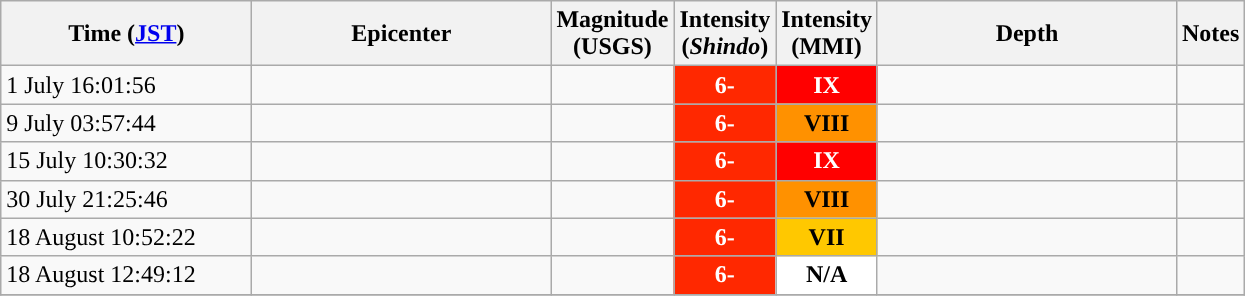<table class="wikitable">
<tr>
<th style="width: 10em;">Time (<a href='#'>JST</a>)</th>
<th style="width: 12em;">Epicenter</th>
<th>Magnitude<br>(USGS)</th>
<th>Intensity<br>(<em>Shindo</em>)</th>
<th>Intensity<br>(MMI)</th>
<th style="width: 12em;">Depth</th>
<th>Notes</th>
</tr>
<tr>
<td>1 July 16:01:56</td>
<td></td>
<td></td>
<th style="background:#ff2800; color:white;">6-</th>
<th style="background:#ff0000; color:white;">IX</th>
<td></td>
<td></td>
</tr>
<tr>
<td>9 July 03:57:44</td>
<td></td>
<td></td>
<th style="background:#ff2800; color:white;">6-</th>
<th style="background:#ff9100;">VIII</th>
<td></td>
<td></td>
</tr>
<tr>
<td>15 July 10:30:32</td>
<td></td>
<td></td>
<th style="background:#ff2800; color:white;">6-</th>
<th style="background:#ff0000; color:white;">IX</th>
<td></td>
<td></td>
</tr>
<tr>
<td>30 July 21:25:46</td>
<td></td>
<td></td>
<th style="background:#ff2800; color:white;">6-</th>
<th style="background:#ff9100;">VIII</th>
<td></td>
<td></td>
</tr>
<tr>
<td>18 August 10:52:22</td>
<td></td>
<td></td>
<th style="background:#ff2800; color:white;">6-</th>
<th style="background:#ffc800;">VII</th>
<td></td>
<td></td>
</tr>
<tr>
<td>18 August 12:49:12</td>
<td></td>
<td></td>
<th style="background:#ff2800; color:white;">6-</th>
<th style="background:#ffffff;">N/A</th>
<td></td>
<td></td>
</tr>
<tr>
</tr>
</table>
